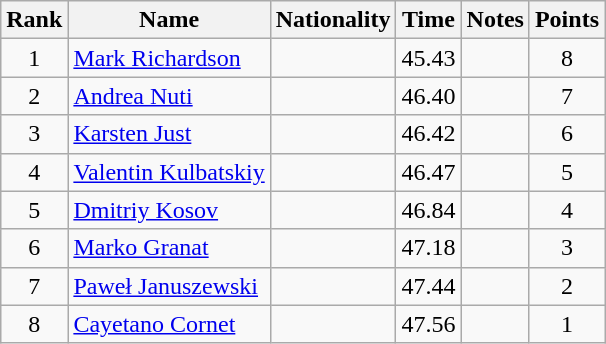<table class="wikitable sortable" style="text-align:center">
<tr>
<th>Rank</th>
<th>Name</th>
<th>Nationality</th>
<th>Time</th>
<th>Notes</th>
<th>Points</th>
</tr>
<tr>
<td>1</td>
<td align=left><a href='#'>Mark Richardson</a></td>
<td align=left></td>
<td>45.43</td>
<td></td>
<td>8</td>
</tr>
<tr>
<td>2</td>
<td align=left><a href='#'>Andrea Nuti</a></td>
<td align=left></td>
<td>46.40</td>
<td></td>
<td>7</td>
</tr>
<tr>
<td>3</td>
<td align=left><a href='#'>Karsten Just</a></td>
<td align=left></td>
<td>46.42</td>
<td></td>
<td>6</td>
</tr>
<tr>
<td>4</td>
<td align=left><a href='#'>Valentin Kulbatskiy</a></td>
<td align=left></td>
<td>46.47</td>
<td></td>
<td>5</td>
</tr>
<tr>
<td>5</td>
<td align=left><a href='#'>Dmitriy Kosov</a></td>
<td align=left></td>
<td>46.84</td>
<td></td>
<td>4</td>
</tr>
<tr>
<td>6</td>
<td align=left><a href='#'>Marko Granat</a></td>
<td align=left></td>
<td>47.18</td>
<td></td>
<td>3</td>
</tr>
<tr>
<td>7</td>
<td align=left><a href='#'>Paweł Januszewski</a></td>
<td align=left></td>
<td>47.44</td>
<td></td>
<td>2</td>
</tr>
<tr>
<td>8</td>
<td align=left><a href='#'>Cayetano Cornet</a></td>
<td align=left></td>
<td>47.56</td>
<td></td>
<td>1</td>
</tr>
</table>
